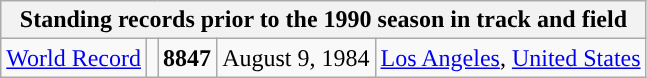<table class="wikitable" style=" text-align:center;">
<tr>
<th colspan="5">Standing records prior to the 1990 season in track and field</th>
</tr>
<tr>
<td><a href='#'>World Record</a></td>
<td></td>
<td><strong>8847</strong> </td>
<td>August 9, 1984</td>
<td> <a href='#'>Los Angeles</a>, <a href='#'>United States</a></td>
</tr>
</table>
